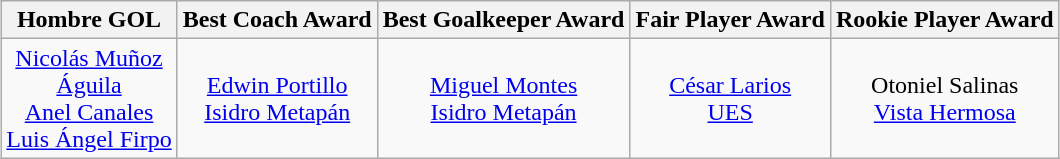<table class="wikitable" style="margin: 0 auto;">
<tr>
<th>Hombre GOL</th>
<th>Best Coach Award</th>
<th>Best Goalkeeper Award</th>
<th>Fair Player Award</th>
<th>Rookie Player Award</th>
</tr>
<tr>
<td align=center> <a href='#'>Nicolás Muñoz</a><br><a href='#'>Águila</a><br> <a href='#'>Anel Canales</a><br> <a href='#'>Luis Ángel Firpo</a></td>
<td align=center> <a href='#'>Edwin Portillo</a><br><a href='#'>Isidro Metapán</a></td>
<td align=center> <a href='#'>Miguel Montes</a><br><a href='#'>Isidro Metapán</a></td>
<td align=center> <a href='#'>César Larios</a><br><a href='#'>UES</a></td>
<td align=center> Otoniel Salinas<br><a href='#'>Vista Hermosa</a></td>
</tr>
</table>
